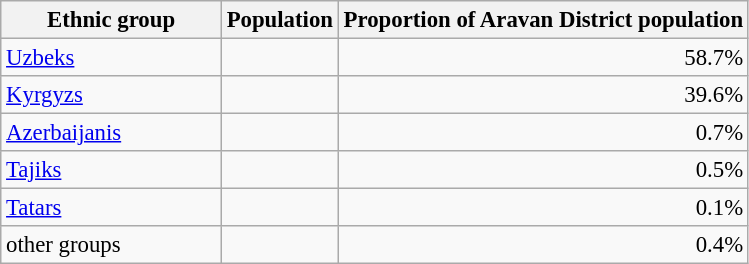<table class="wikitable sortable" border="1" style="text-align:right; font-size:95%;">
<tr>
<th width="140px">Ethnic group</th>
<th>Population</th>
<th>Proportion of Aravan District population</th>
</tr>
<tr>
<td align="left"><a href='#'>Uzbeks</a></td>
<td></td>
<td>58.7%</tr></td>
<td align="left"><a href='#'>Kyrgyzs</a></td>
<td></td>
<td>39.6%</tr></td>
<td align="left"><a href='#'>Azerbaijanis</a></td>
<td></td>
<td>0.7%</tr></td>
<td align="left"><a href='#'>Tajiks</a></td>
<td></td>
<td>0.5%</tr></td>
<td align="left"><a href='#'>Tatars</a></td>
<td></td>
<td>0.1%</tr></td>
<td align="left">other groups</td>
<td></td>
<td>0.4%</tr></td>
</tr>
</table>
